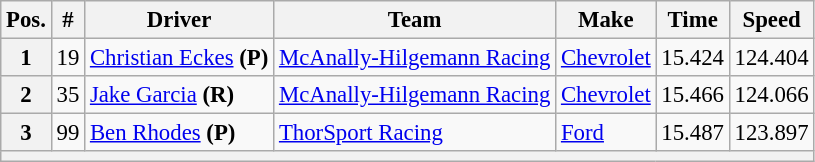<table class="wikitable" style="font-size:95%">
<tr>
<th>Pos.</th>
<th>#</th>
<th>Driver</th>
<th>Team</th>
<th>Make</th>
<th>Time</th>
<th>Speed</th>
</tr>
<tr>
<th>1</th>
<td>19</td>
<td><a href='#'>Christian Eckes</a> <strong>(P)</strong></td>
<td><a href='#'>McAnally-Hilgemann Racing</a></td>
<td><a href='#'>Chevrolet</a></td>
<td>15.424</td>
<td>124.404</td>
</tr>
<tr>
<th>2</th>
<td>35</td>
<td><a href='#'>Jake Garcia</a> <strong>(R)</strong></td>
<td><a href='#'>McAnally-Hilgemann Racing</a></td>
<td><a href='#'>Chevrolet</a></td>
<td>15.466</td>
<td>124.066</td>
</tr>
<tr>
<th>3</th>
<td>99</td>
<td><a href='#'>Ben Rhodes</a> <strong>(P)</strong></td>
<td><a href='#'>ThorSport Racing</a></td>
<td><a href='#'>Ford</a></td>
<td>15.487</td>
<td>123.897</td>
</tr>
<tr>
<th colspan="7"></th>
</tr>
</table>
